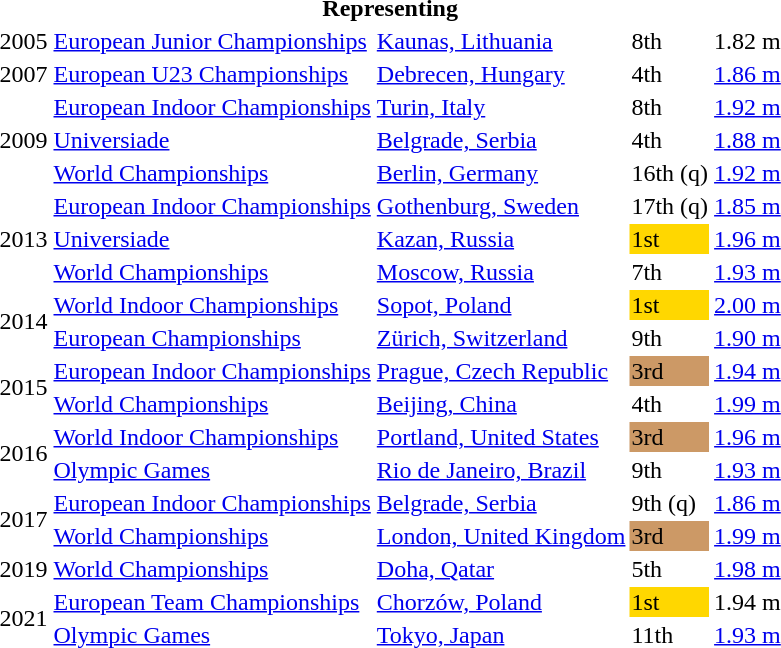<table>
<tr>
<th colspan="5">Representing </th>
</tr>
<tr>
<td>2005</td>
<td><a href='#'>European Junior Championships</a></td>
<td><a href='#'>Kaunas, Lithuania</a></td>
<td>8th</td>
<td>1.82 m</td>
</tr>
<tr>
<td>2007</td>
<td><a href='#'>European U23 Championships</a></td>
<td><a href='#'>Debrecen, Hungary</a></td>
<td>4th</td>
<td><a href='#'>1.86 m</a></td>
</tr>
<tr>
<td rowspan=3>2009</td>
<td><a href='#'>European Indoor Championships</a></td>
<td><a href='#'>Turin, Italy</a></td>
<td>8th</td>
<td><a href='#'>1.92 m</a></td>
</tr>
<tr>
<td><a href='#'>Universiade</a></td>
<td><a href='#'>Belgrade, Serbia</a></td>
<td>4th</td>
<td><a href='#'>1.88 m</a></td>
</tr>
<tr>
<td><a href='#'>World Championships</a></td>
<td><a href='#'>Berlin, Germany</a></td>
<td>16th (q)</td>
<td><a href='#'>1.92 m</a></td>
</tr>
<tr>
<td rowspan=3>2013</td>
<td><a href='#'>European Indoor Championships</a></td>
<td><a href='#'>Gothenburg, Sweden</a></td>
<td>17th (q)</td>
<td><a href='#'>1.85 m</a></td>
</tr>
<tr>
<td><a href='#'>Universiade</a></td>
<td><a href='#'>Kazan, Russia</a></td>
<td bgcolor=gold>1st</td>
<td><a href='#'>1.96 m</a></td>
</tr>
<tr>
<td><a href='#'>World Championships</a></td>
<td><a href='#'>Moscow, Russia</a></td>
<td>7th</td>
<td><a href='#'>1.93 m</a></td>
</tr>
<tr>
<td rowspan=2>2014</td>
<td><a href='#'>World Indoor Championships</a></td>
<td><a href='#'>Sopot, Poland</a></td>
<td bgcolor=gold>1st</td>
<td><a href='#'>2.00 m</a></td>
</tr>
<tr>
<td><a href='#'>European Championships</a></td>
<td><a href='#'>Zürich, Switzerland</a></td>
<td>9th</td>
<td><a href='#'>1.90 m</a></td>
</tr>
<tr>
<td rowspan=2>2015</td>
<td><a href='#'>European Indoor Championships</a></td>
<td><a href='#'>Prague, Czech Republic</a></td>
<td bgcolor=cc9966>3rd</td>
<td><a href='#'>1.94 m</a></td>
</tr>
<tr>
<td><a href='#'>World Championships</a></td>
<td><a href='#'>Beijing, China</a></td>
<td>4th</td>
<td><a href='#'>1.99 m</a></td>
</tr>
<tr>
<td rowspan=2>2016</td>
<td><a href='#'>World Indoor Championships</a></td>
<td><a href='#'>Portland, United States</a></td>
<td bgcolor=cc9966>3rd</td>
<td><a href='#'>1.96 m</a></td>
</tr>
<tr>
<td><a href='#'>Olympic Games</a></td>
<td><a href='#'>Rio de Janeiro, Brazil</a></td>
<td>9th</td>
<td><a href='#'>1.93 m</a></td>
</tr>
<tr>
<td rowspan=2>2017</td>
<td><a href='#'>European Indoor Championships</a></td>
<td><a href='#'>Belgrade, Serbia</a></td>
<td>9th (q)</td>
<td><a href='#'>1.86 m</a></td>
</tr>
<tr>
<td><a href='#'>World Championships</a></td>
<td><a href='#'>London, United Kingdom</a></td>
<td bgcolor=cc9966>3rd</td>
<td><a href='#'>1.99 m</a></td>
</tr>
<tr>
<td>2019</td>
<td><a href='#'>World Championships</a></td>
<td><a href='#'>Doha, Qatar</a></td>
<td>5th</td>
<td><a href='#'>1.98 m</a></td>
</tr>
<tr>
<td rowspan=2>2021</td>
<td><a href='#'>European Team Championships</a></td>
<td><a href='#'>Chorzów, Poland</a></td>
<td bgcolor=gold>1st</td>
<td>1.94 m</td>
</tr>
<tr>
<td><a href='#'>Olympic Games</a></td>
<td><a href='#'>Tokyo, Japan</a></td>
<td>11th</td>
<td><a href='#'>1.93 m</a></td>
</tr>
</table>
